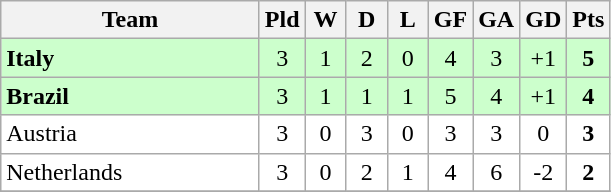<table class="wikitable" style="text-align: center;">
<tr>
<th width=165>Team</th>
<th width=20>Pld</th>
<th width=20>W</th>
<th width=20>D</th>
<th width=20>L</th>
<th width=20>GF</th>
<th width=20>GA</th>
<th width=20>GD</th>
<th width=20>Pts</th>
</tr>
<tr bgcolor=#ccffcc>
<td align=left> <strong>Italy</strong></td>
<td>3</td>
<td>1</td>
<td>2</td>
<td>0</td>
<td>4</td>
<td>3</td>
<td>+1</td>
<td><strong>5</strong></td>
</tr>
<tr bgcolor=#ccffcc>
<td align=left> <strong>Brazil</strong></td>
<td>3</td>
<td>1</td>
<td>1</td>
<td>1</td>
<td>5</td>
<td>4</td>
<td>+1</td>
<td><strong>4</strong></td>
</tr>
<tr bgcolor=#ffffff>
<td align=left> Austria</td>
<td>3</td>
<td>0</td>
<td>3</td>
<td>0</td>
<td>3</td>
<td>3</td>
<td>0</td>
<td><strong>3</strong></td>
</tr>
<tr bgcolor=#ffffff>
<td align=left> Netherlands</td>
<td>3</td>
<td>0</td>
<td>2</td>
<td>1</td>
<td>4</td>
<td>6</td>
<td>-2</td>
<td><strong>2</strong></td>
</tr>
<tr>
</tr>
</table>
